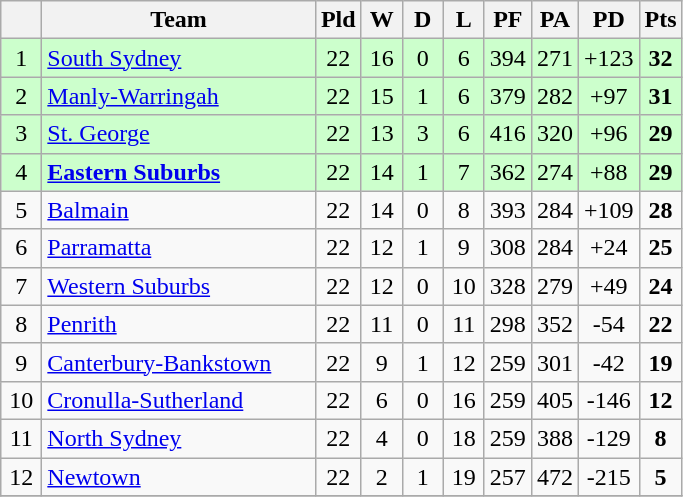<table class="wikitable" style="text-align:center;">
<tr>
<th width=20 abbr="Position×"></th>
<th width=175>Team</th>
<th width=20 abbr="Played">Pld</th>
<th width=20 abbr="Won">W</th>
<th width=20 abbr="Drawn">D</th>
<th width=20 abbr="Lost">L</th>
<th width=20 abbr="Points for">PF</th>
<th width=20 abbr="Points against">PA</th>
<th width=20 abbr="Points difference">PD</th>
<th width=20 abbr="Points">Pts</th>
</tr>
<tr style="background: #ccffcc;">
<td>1</td>
<td style="text-align:left;"> <a href='#'>South Sydney</a></td>
<td>22</td>
<td>16</td>
<td>0</td>
<td>6</td>
<td>394</td>
<td>271</td>
<td>+123</td>
<td><strong>32</strong></td>
</tr>
<tr style="background: #ccffcc;">
<td>2</td>
<td style="text-align:left;"> <a href='#'>Manly-Warringah</a></td>
<td>22</td>
<td>15</td>
<td>1</td>
<td>6</td>
<td>379</td>
<td>282</td>
<td>+97</td>
<td><strong>31</strong></td>
</tr>
<tr style="background: #ccffcc;">
<td>3</td>
<td style="text-align:left;"> <a href='#'>St. George</a></td>
<td>22</td>
<td>13</td>
<td>3</td>
<td>6</td>
<td>416</td>
<td>320</td>
<td>+96</td>
<td><strong>29</strong></td>
</tr>
<tr style="background: #ccffcc;">
<td>4</td>
<td style="text-align:left;"> <strong><a href='#'>Eastern Suburbs</a></strong></td>
<td>22</td>
<td>14</td>
<td>1</td>
<td>7</td>
<td>362</td>
<td>274</td>
<td>+88</td>
<td><strong>29</strong></td>
</tr>
<tr>
<td>5</td>
<td style="text-align:left;"> <a href='#'>Balmain</a></td>
<td>22</td>
<td>14</td>
<td>0</td>
<td>8</td>
<td>393</td>
<td>284</td>
<td>+109</td>
<td><strong>28</strong></td>
</tr>
<tr>
<td>6</td>
<td style="text-align:left;"> <a href='#'>Parramatta</a></td>
<td>22</td>
<td>12</td>
<td>1</td>
<td>9</td>
<td>308</td>
<td>284</td>
<td>+24</td>
<td><strong>25</strong></td>
</tr>
<tr>
<td>7</td>
<td style="text-align:left;"> <a href='#'>Western Suburbs</a></td>
<td>22</td>
<td>12</td>
<td>0</td>
<td>10</td>
<td>328</td>
<td>279</td>
<td>+49</td>
<td><strong>24</strong></td>
</tr>
<tr>
<td>8</td>
<td style="text-align:left;"> <a href='#'>Penrith</a></td>
<td>22</td>
<td>11</td>
<td>0</td>
<td>11</td>
<td>298</td>
<td>352</td>
<td>-54</td>
<td><strong>22</strong></td>
</tr>
<tr>
<td>9</td>
<td style="text-align:left;"> <a href='#'>Canterbury-Bankstown</a></td>
<td>22</td>
<td>9</td>
<td>1</td>
<td>12</td>
<td>259</td>
<td>301</td>
<td>-42</td>
<td><strong>19</strong></td>
</tr>
<tr>
<td>10</td>
<td style="text-align:left;"> <a href='#'>Cronulla-Sutherland</a></td>
<td>22</td>
<td>6</td>
<td>0</td>
<td>16</td>
<td>259</td>
<td>405</td>
<td>-146</td>
<td><strong>12</strong></td>
</tr>
<tr>
<td>11</td>
<td style="text-align:left;"> <a href='#'>North Sydney</a></td>
<td>22</td>
<td>4</td>
<td>0</td>
<td>18</td>
<td>259</td>
<td>388</td>
<td>-129</td>
<td><strong>8</strong></td>
</tr>
<tr>
<td>12</td>
<td style="text-align:left;"> <a href='#'>Newtown</a></td>
<td>22</td>
<td>2</td>
<td>1</td>
<td>19</td>
<td>257</td>
<td>472</td>
<td>-215</td>
<td><strong>5</strong></td>
</tr>
<tr>
</tr>
</table>
